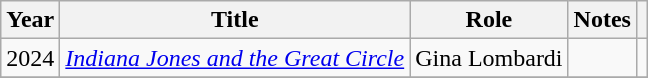<table class="wikitable">
<tr>
<th>Year</th>
<th>Title</th>
<th>Role</th>
<th class="unsortable">Notes</th>
<th class="unsortable"></th>
</tr>
<tr>
<td>2024</td>
<td><em><a href='#'>Indiana Jones and the Great Circle</a></em></td>
<td>Gina Lombardi</td>
<td></td>
<td></td>
</tr>
<tr>
</tr>
</table>
